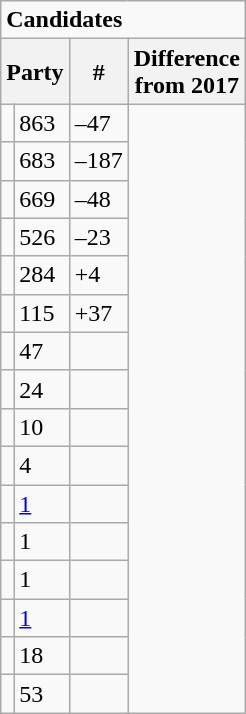<table role="presentation" class="wikitable mw-collapsible mw-collapsed" style="text-align:centre;">
<tr>
<td colspan=4><strong>Candidates</strong></td>
</tr>
<tr>
<th colspan=2>Party</th>
<th>#</th>
<th>Difference <br>from 2017</th>
</tr>
<tr>
<td></td>
<td>863</td>
<td>–47</td>
</tr>
<tr>
<td></td>
<td>683</td>
<td>–187</td>
</tr>
<tr>
<td></td>
<td>669</td>
<td>–48</td>
</tr>
<tr>
<td></td>
<td>526</td>
<td>–23</td>
</tr>
<tr>
<td></td>
<td>284</td>
<td>+4</td>
</tr>
<tr>
<td></td>
<td>115</td>
<td>+37</td>
</tr>
<tr>
<td></td>
<td>47</td>
<td></td>
</tr>
<tr>
<td></td>
<td>24</td>
<td></td>
</tr>
<tr>
<td></td>
<td>10</td>
<td></td>
</tr>
<tr>
<td></td>
<td>4</td>
<td></td>
</tr>
<tr>
<td></td>
<td><a href='#'>1</a></td>
<td></td>
</tr>
<tr>
<td></td>
<td>1</td>
<td></td>
</tr>
<tr>
<td></td>
<td>1</td>
<td></td>
</tr>
<tr>
<td></td>
<td><a href='#'>1</a></td>
<td></td>
</tr>
<tr>
<td></td>
<td>18</td>
<td></td>
</tr>
<tr>
<td></td>
<td>53</td>
<td></td>
</tr>
</table>
